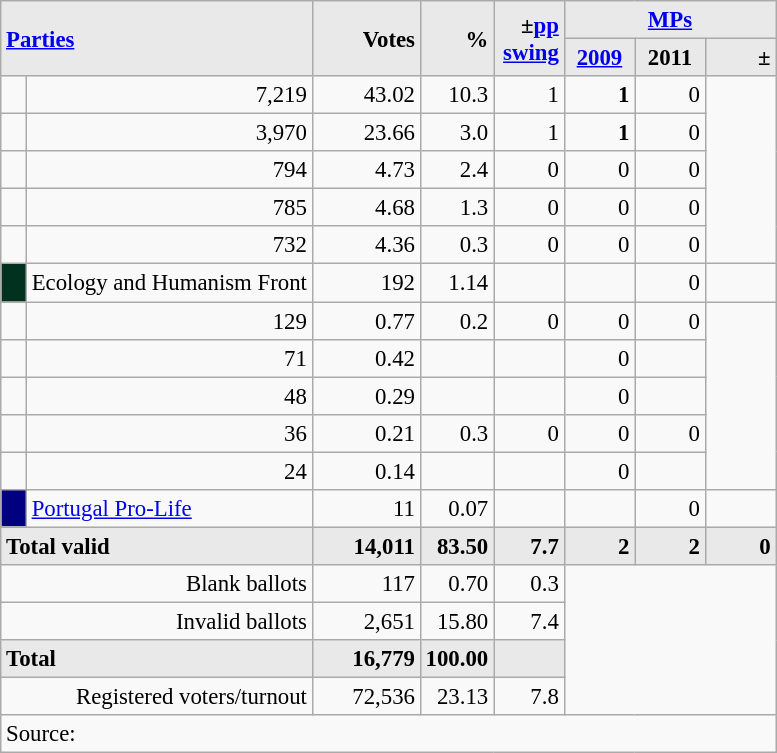<table class="wikitable" style="text-align:right; font-size:95%;">
<tr>
<th rowspan="2" colspan="2" style="background:#e9e9e9; text-align:left;" alignleft><a href='#'>Parties</a></th>
<th rowspan="2" style="background:#e9e9e9; text-align:right;">Votes</th>
<th rowspan="2" style="background:#e9e9e9; text-align:right;">%</th>
<th rowspan="2" style="background:#e9e9e9; text-align:right;">±<a href='#'>pp</a> <a href='#'>swing</a></th>
<th colspan="3" style="background:#e9e9e9; text-align:center;"><a href='#'>MPs</a></th>
</tr>
<tr style="background-color:#E9E9E9">
<th style="background-color:#E9E9E9;text-align:center;"><a href='#'>2009</a></th>
<th style="background-color:#E9E9E9;text-align:center;">2011</th>
<th style="background:#e9e9e9; text-align:right;">±</th>
</tr>
<tr>
<td></td>
<td>7,219</td>
<td>43.02</td>
<td>10.3</td>
<td>1</td>
<td><strong>1</strong></td>
<td>0</td>
</tr>
<tr>
<td></td>
<td>3,970</td>
<td>23.66</td>
<td>3.0</td>
<td>1</td>
<td><strong>1</strong></td>
<td>0</td>
</tr>
<tr>
<td></td>
<td>794</td>
<td>4.73</td>
<td>2.4</td>
<td>0</td>
<td>0</td>
<td>0</td>
</tr>
<tr>
<td></td>
<td>785</td>
<td>4.68</td>
<td>1.3</td>
<td>0</td>
<td>0</td>
<td>0</td>
</tr>
<tr>
<td></td>
<td>732</td>
<td>4.36</td>
<td>0.3</td>
<td>0</td>
<td>0</td>
<td>0</td>
</tr>
<tr>
<td style="width:10px;background-color:#013220;text-align:center;"></td>
<td style="text-align:left;">Ecology and Humanism Front </td>
<td>192</td>
<td>1.14</td>
<td></td>
<td></td>
<td>0</td>
<td></td>
</tr>
<tr>
<td></td>
<td>129</td>
<td>0.77</td>
<td>0.2</td>
<td>0</td>
<td>0</td>
<td>0</td>
</tr>
<tr>
<td></td>
<td>71</td>
<td>0.42</td>
<td></td>
<td></td>
<td>0</td>
<td></td>
</tr>
<tr>
<td></td>
<td>48</td>
<td>0.29</td>
<td></td>
<td></td>
<td>0</td>
<td></td>
</tr>
<tr>
<td></td>
<td>36</td>
<td>0.21</td>
<td>0.3</td>
<td>0</td>
<td>0</td>
<td>0</td>
</tr>
<tr>
<td></td>
<td>24</td>
<td>0.14</td>
<td></td>
<td></td>
<td>0</td>
<td></td>
</tr>
<tr>
<td style="width:10px;background-color:#000080;text-align:center;"></td>
<td style="text-align:left;"><a href='#'>Portugal Pro-Life</a></td>
<td>11</td>
<td>0.07</td>
<td></td>
<td></td>
<td>0</td>
<td></td>
</tr>
<tr>
<td colspan=2 align=left style="background-color:#E9E9E9"><strong>Total valid</strong></td>
<td width="65" align="right" style="background-color:#E9E9E9"><strong>14,011</strong></td>
<td width="40" align="right" style="background-color:#E9E9E9"><strong>83.50</strong></td>
<td width="40" align="right" style="background-color:#E9E9E9"><strong>7.7</strong></td>
<td width="40" align="right" style="background-color:#E9E9E9"><strong>2</strong></td>
<td width="40" align="right" style="background-color:#E9E9E9"><strong>2</strong></td>
<td width="40" align="right" style="background-color:#E9E9E9"><strong>0</strong></td>
</tr>
<tr>
<td colspan=2>Blank ballots</td>
<td>117</td>
<td>0.70</td>
<td>0.3</td>
<td colspan=4 rowspan=4></td>
</tr>
<tr>
<td colspan=2>Invalid ballots</td>
<td>2,651</td>
<td>15.80</td>
<td>7.4</td>
</tr>
<tr>
<td colspan=2 align=left style="background-color:#E9E9E9"><strong>Total</strong></td>
<td width="50" align="right" style="background-color:#E9E9E9"><strong>16,779</strong></td>
<td width="40" align="right" style="background-color:#E9E9E9"><strong>100.00</strong></td>
<td width="40" align="right" style="background-color:#E9E9E9"></td>
</tr>
<tr>
<td colspan=2>Registered voters/turnout</td>
<td>72,536</td>
<td>23.13</td>
<td>7.8</td>
</tr>
<tr>
<td colspan=11 align=left>Source: </td>
</tr>
</table>
